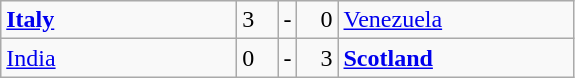<table class="wikitable">
<tr>
<td width=150> <strong><a href='#'>Italy</a></strong></td>
<td style="width:20px; text-align:left;">3</td>
<td>-</td>
<td style="width:20px; text-align:right;">0</td>
<td width=150> <a href='#'>Venezuela</a></td>
</tr>
<tr>
<td> <a href='#'>India</a></td>
<td style="text-align:left;">0</td>
<td>-</td>
<td style="text-align:right;">3</td>
<td> <strong><a href='#'>Scotland</a></strong></td>
</tr>
</table>
